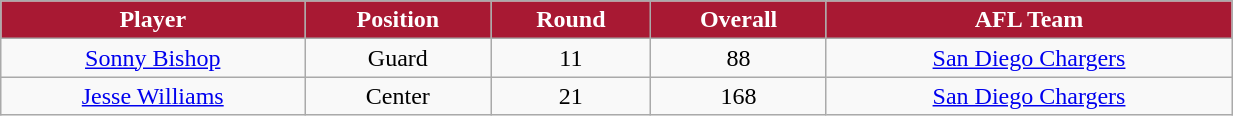<table class="wikitable" width="65%">
<tr align="center"  style="background:#A81933;color:#FFFFFF;">
<td><strong>Player</strong></td>
<td><strong>Position</strong></td>
<td><strong>Round</strong></td>
<td><strong>Overall</strong></td>
<td><strong>AFL Team</strong></td>
</tr>
<tr align="center" bgcolor="">
<td><a href='#'>Sonny Bishop</a></td>
<td>Guard</td>
<td>11</td>
<td>88</td>
<td><a href='#'>San Diego Chargers</a></td>
</tr>
<tr align="center" bgcolor="">
<td><a href='#'>Jesse Williams</a></td>
<td>Center</td>
<td>21</td>
<td>168</td>
<td><a href='#'>San Diego Chargers</a></td>
</tr>
</table>
